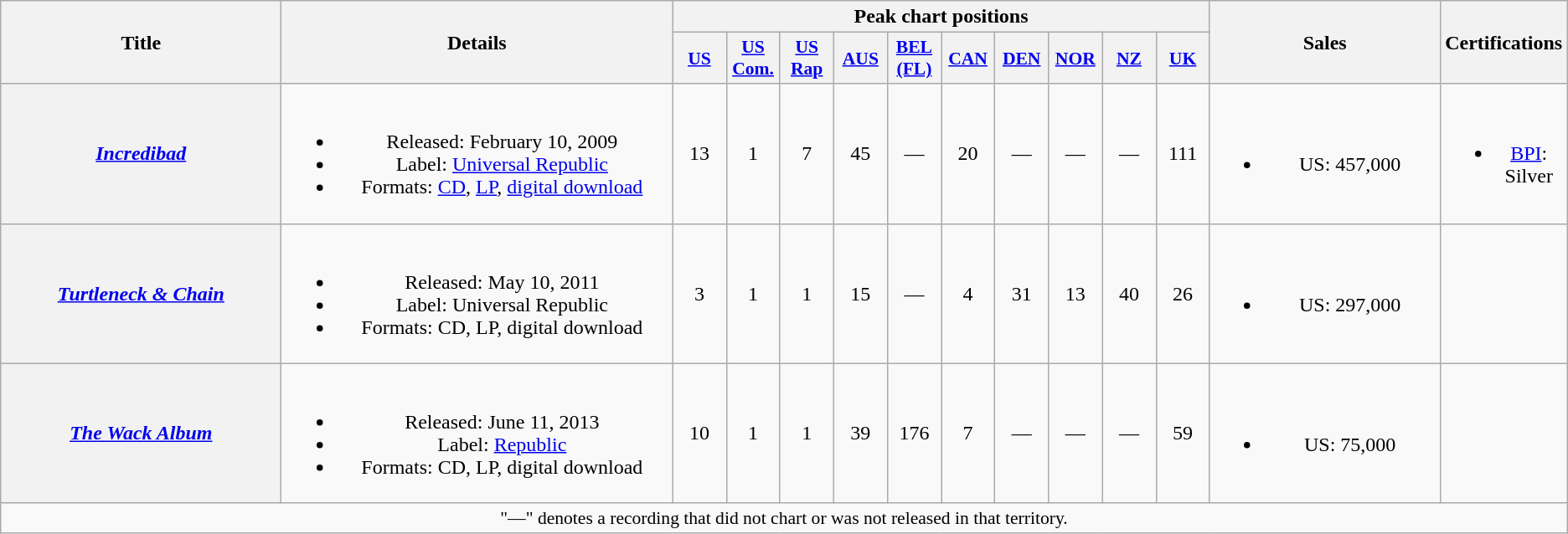<table class="wikitable plainrowheaders" style="text-align:center;">
<tr>
<th scope="col" rowspan="2" style="width:13.5em;">Title</th>
<th scope="col" rowspan="2" style="width:19em;">Details</th>
<th scope="col" colspan="10">Peak chart positions</th>
<th scope="col" rowspan="2" style="width:11em;">Sales</th>
<th scope="col" rowspan="2">Certifications</th>
</tr>
<tr>
<th scope="col" style="width:2.5em;font-size:90%;"><a href='#'>US</a><br></th>
<th scope="col" style="width:2.5em;font-size:90%;"><a href='#'>US<br>Com.</a><br></th>
<th scope="col" style="width:2.5em;font-size:90%;"><a href='#'>US<br>Rap</a><br></th>
<th scope="col" style="width:2.5em;font-size:90%;"><a href='#'>AUS</a><br></th>
<th scope="col" style="width:2.5em;font-size:90%;"><a href='#'>BEL<br>(FL)</a><br></th>
<th scope="col" style="width:2.5em;font-size:90%;"><a href='#'>CAN</a><br></th>
<th scope="col" style="width:2.5em;font-size:90%;"><a href='#'>DEN</a><br></th>
<th scope="col" style="width:2.5em;font-size:90%;"><a href='#'>NOR</a><br></th>
<th scope="col" style="width:2.5em;font-size:90%;"><a href='#'>NZ</a><br></th>
<th scope="col" style="width:2.5em;font-size:90%;"><a href='#'>UK</a><br></th>
</tr>
<tr>
<th scope="row"><em><a href='#'>Incredibad</a></em></th>
<td><br><ul><li>Released: February 10, 2009</li><li>Label: <a href='#'>Universal Republic</a></li><li>Formats: <a href='#'>CD</a>, <a href='#'>LP</a>, <a href='#'>digital download</a></li></ul></td>
<td>13</td>
<td>1</td>
<td>7</td>
<td>45</td>
<td>—</td>
<td>20</td>
<td>—</td>
<td>—</td>
<td>—</td>
<td>111</td>
<td><br><ul><li>US: 457,000</li></ul></td>
<td><br><ul><li><a href='#'>BPI</a>: Silver</li></ul></td>
</tr>
<tr>
<th scope="row"><em><a href='#'>Turtleneck & Chain</a></em></th>
<td><br><ul><li>Released: May 10, 2011</li><li>Label: Universal Republic</li><li>Formats: CD, LP, digital download</li></ul></td>
<td>3</td>
<td>1</td>
<td>1</td>
<td>15</td>
<td>—</td>
<td>4</td>
<td>31</td>
<td>13</td>
<td>40</td>
<td>26</td>
<td><br><ul><li>US: 297,000</li></ul></td>
<td></td>
</tr>
<tr>
<th scope="row"><em><a href='#'>The Wack Album</a></em></th>
<td><br><ul><li>Released: June 11, 2013</li><li>Label: <a href='#'>Republic</a></li><li>Formats: CD, LP, digital download</li></ul></td>
<td>10</td>
<td>1</td>
<td>1</td>
<td>39</td>
<td>176</td>
<td>7</td>
<td>—</td>
<td>—</td>
<td>—</td>
<td>59</td>
<td><br><ul><li>US: 75,000</li></ul></td>
<td></td>
</tr>
<tr>
<td colspan="15" style="font-size:90%">"—" denotes a recording that did not chart or was not released in that territory.</td>
</tr>
</table>
